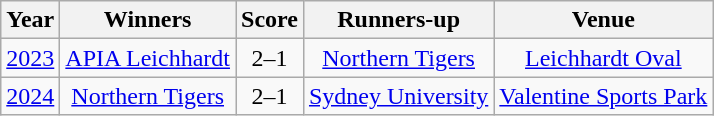<table class="wikitable" style="text-align:center">
<tr>
<th>Year</th>
<th>Winners</th>
<th>Score</th>
<th>Runners-up</th>
<th>Venue</th>
</tr>
<tr>
<td><a href='#'>2023</a></td>
<td><a href='#'>APIA Leichhardt</a></td>
<td>2–1</td>
<td><a href='#'>Northern Tigers</a></td>
<td><a href='#'>Leichhardt Oval</a></td>
</tr>
<tr>
<td><a href='#'>2024</a></td>
<td><a href='#'>Northern Tigers</a></td>
<td>2–1</td>
<td><a href='#'>Sydney University</a></td>
<td><a href='#'>Valentine Sports Park</a></td>
</tr>
</table>
